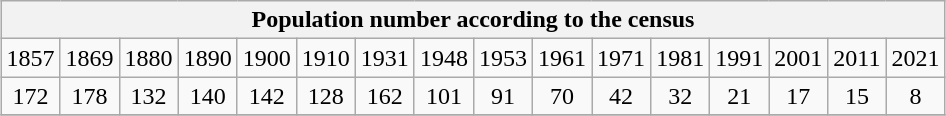<table class="wikitable" style="margin: 0.5em auto; text-align: center;">
<tr>
<th colspan="17">Population number according to the census</th>
</tr>
<tr>
<td>1857</td>
<td>1869</td>
<td>1880</td>
<td>1890</td>
<td>1900</td>
<td>1910</td>
<td>1931</td>
<td>1948</td>
<td>1953</td>
<td>1961</td>
<td>1971</td>
<td>1981</td>
<td>1991</td>
<td>2001</td>
<td>2011</td>
<td>2021</td>
</tr>
<tr>
<td>172</td>
<td>178</td>
<td>132</td>
<td>140</td>
<td>142</td>
<td>128</td>
<td>162</td>
<td>101</td>
<td>91</td>
<td>70</td>
<td>42</td>
<td>32</td>
<td>21</td>
<td>17</td>
<td>15</td>
<td>8</td>
</tr>
<tr>
</tr>
</table>
